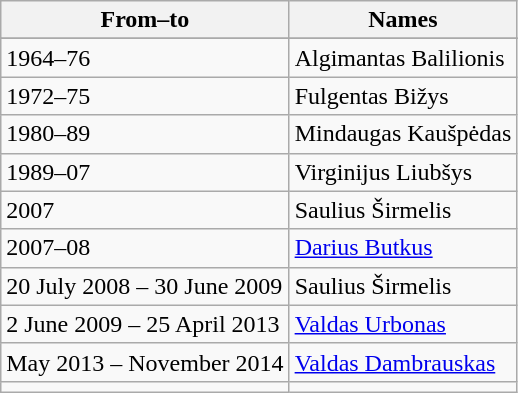<table class="wikitable" style="text-align: left">
<tr>
<th rowspan="1">From–to</th>
<th rowspan="1">Names</th>
</tr>
<tr>
</tr>
<tr>
<td>1964–76</td>
<td> Algimantas Balilionis</td>
</tr>
<tr>
<td>1972–75</td>
<td> Fulgentas Bižys</td>
</tr>
<tr>
<td>1980–89</td>
<td> Mindaugas Kaušpėdas</td>
</tr>
<tr>
<td>1989–07</td>
<td> Virginijus Liubšys</td>
</tr>
<tr>
<td>2007</td>
<td> Saulius Širmelis</td>
</tr>
<tr>
<td>2007–08</td>
<td> <a href='#'>Darius Butkus</a></td>
</tr>
<tr>
<td>20 July 2008 – 30 June 2009</td>
<td> Saulius Širmelis</td>
</tr>
<tr>
<td>2 June 2009 – 25 April 2013</td>
<td> <a href='#'>Valdas Urbonas</a></td>
</tr>
<tr>
<td>May 2013 – November 2014</td>
<td> <a href='#'>Valdas Dambrauskas</a></td>
</tr>
<tr>
<td></td>
<td></td>
</tr>
</table>
